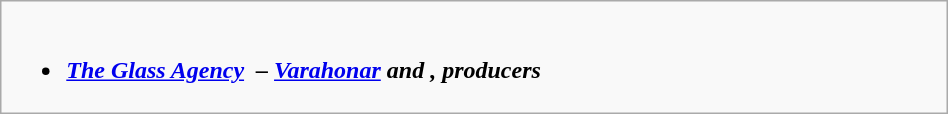<table class=wikitable width="50%">
<tr>
<td valign="top" width="50%"><br><ul><li><strong><em><a href='#'>The Glass Agency</a><em>  – <a href='#'>Varahonar</a> and , producers<strong></li></ul></td>
</tr>
</table>
